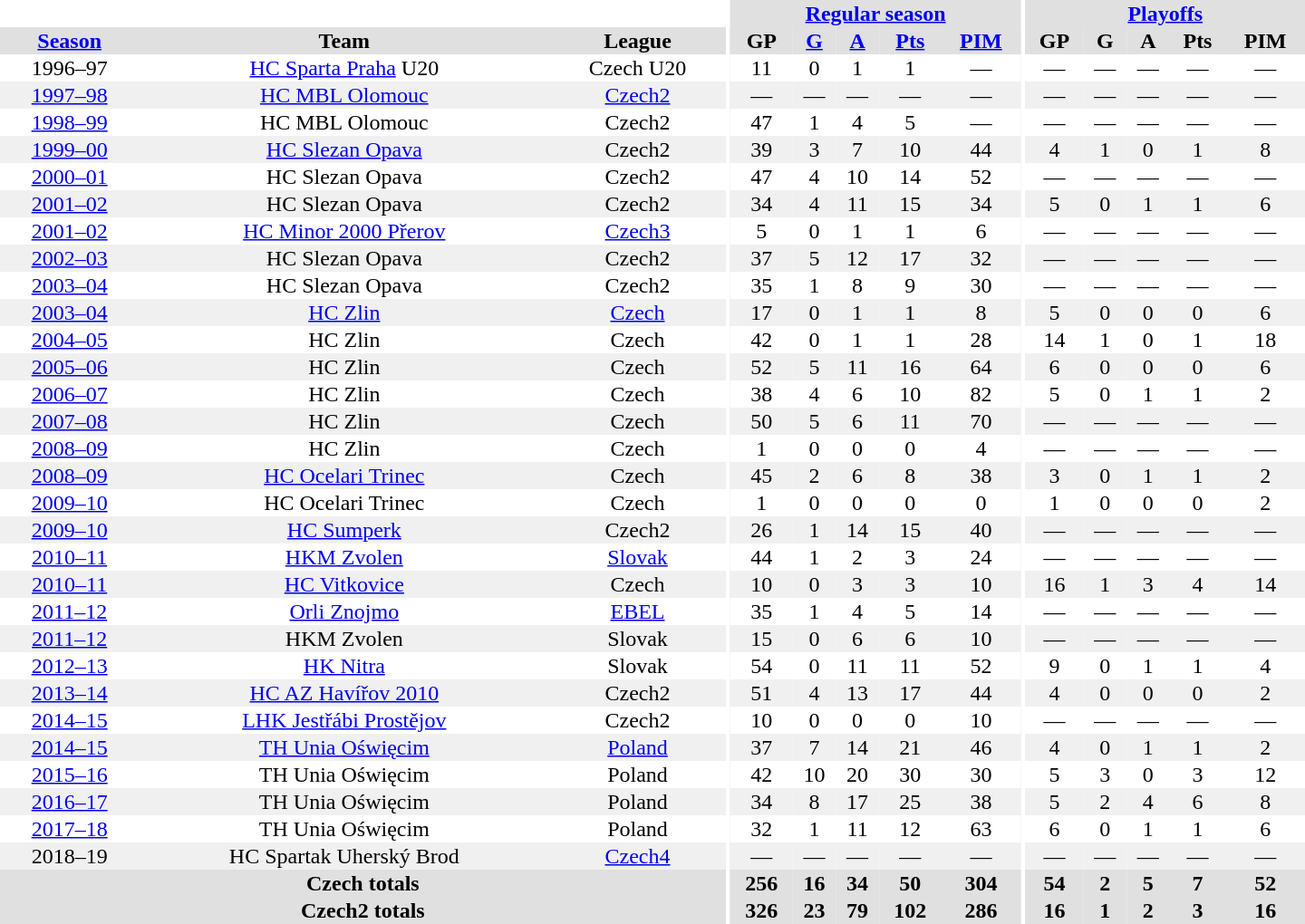<table border="0" cellpadding="1" cellspacing="0" style="text-align:center; width:60em">
<tr bgcolor="#e0e0e0">
<th colspan="3" bgcolor="#ffffff"></th>
<th rowspan="99" bgcolor="#ffffff"></th>
<th colspan="5"><a href='#'>Regular season</a></th>
<th rowspan="99" bgcolor="#ffffff"></th>
<th colspan="5"><a href='#'>Playoffs</a></th>
</tr>
<tr bgcolor="#e0e0e0">
<th><a href='#'>Season</a></th>
<th>Team</th>
<th>League</th>
<th>GP</th>
<th><a href='#'>G</a></th>
<th><a href='#'>A</a></th>
<th><a href='#'>Pts</a></th>
<th><a href='#'>PIM</a></th>
<th>GP</th>
<th>G</th>
<th>A</th>
<th>Pts</th>
<th>PIM</th>
</tr>
<tr>
<td>1996–97</td>
<td><a href='#'>HC Sparta Praha</a> U20</td>
<td>Czech U20</td>
<td>11</td>
<td>0</td>
<td>1</td>
<td>1</td>
<td>—</td>
<td>—</td>
<td>—</td>
<td>—</td>
<td>—</td>
<td>—</td>
</tr>
<tr bgcolor="#f0f0f0">
<td><a href='#'>1997–98</a></td>
<td><a href='#'>HC MBL Olomouc</a></td>
<td><a href='#'>Czech2</a></td>
<td>—</td>
<td>—</td>
<td>—</td>
<td>—</td>
<td>—</td>
<td>—</td>
<td>—</td>
<td>—</td>
<td>—</td>
<td>—</td>
</tr>
<tr>
<td><a href='#'>1998–99</a></td>
<td>HC MBL Olomouc</td>
<td>Czech2</td>
<td>47</td>
<td>1</td>
<td>4</td>
<td>5</td>
<td>—</td>
<td>—</td>
<td>—</td>
<td>—</td>
<td>—</td>
<td>—</td>
</tr>
<tr bgcolor="#f0f0f0">
<td><a href='#'>1999–00</a></td>
<td><a href='#'>HC Slezan Opava</a></td>
<td>Czech2</td>
<td>39</td>
<td>3</td>
<td>7</td>
<td>10</td>
<td>44</td>
<td>4</td>
<td>1</td>
<td>0</td>
<td>1</td>
<td>8</td>
</tr>
<tr>
<td><a href='#'>2000–01</a></td>
<td>HC Slezan Opava</td>
<td>Czech2</td>
<td>47</td>
<td>4</td>
<td>10</td>
<td>14</td>
<td>52</td>
<td>—</td>
<td>—</td>
<td>—</td>
<td>—</td>
<td>—</td>
</tr>
<tr bgcolor="#f0f0f0">
<td><a href='#'>2001–02</a></td>
<td>HC Slezan Opava</td>
<td>Czech2</td>
<td>34</td>
<td>4</td>
<td>11</td>
<td>15</td>
<td>34</td>
<td>5</td>
<td>0</td>
<td>1</td>
<td>1</td>
<td>6</td>
</tr>
<tr>
<td><a href='#'>2001–02</a></td>
<td><a href='#'>HC Minor 2000 Přerov</a></td>
<td><a href='#'>Czech3</a></td>
<td>5</td>
<td>0</td>
<td>1</td>
<td>1</td>
<td>6</td>
<td>—</td>
<td>—</td>
<td>—</td>
<td>—</td>
<td>—</td>
</tr>
<tr bgcolor="#f0f0f0">
<td><a href='#'>2002–03</a></td>
<td>HC Slezan Opava</td>
<td>Czech2</td>
<td>37</td>
<td>5</td>
<td>12</td>
<td>17</td>
<td>32</td>
<td>—</td>
<td>—</td>
<td>—</td>
<td>—</td>
<td>—</td>
</tr>
<tr>
<td><a href='#'>2003–04</a></td>
<td>HC Slezan Opava</td>
<td>Czech2</td>
<td>35</td>
<td>1</td>
<td>8</td>
<td>9</td>
<td>30</td>
<td>—</td>
<td>—</td>
<td>—</td>
<td>—</td>
<td>—</td>
</tr>
<tr bgcolor="#f0f0f0">
<td><a href='#'>2003–04</a></td>
<td><a href='#'>HC Zlin</a></td>
<td><a href='#'>Czech</a></td>
<td>17</td>
<td>0</td>
<td>1</td>
<td>1</td>
<td>8</td>
<td>5</td>
<td>0</td>
<td>0</td>
<td>0</td>
<td>6</td>
</tr>
<tr>
<td><a href='#'>2004–05</a></td>
<td>HC Zlin</td>
<td>Czech</td>
<td>42</td>
<td>0</td>
<td>1</td>
<td>1</td>
<td>28</td>
<td>14</td>
<td>1</td>
<td>0</td>
<td>1</td>
<td>18</td>
</tr>
<tr bgcolor="#f0f0f0">
<td><a href='#'>2005–06</a></td>
<td>HC Zlin</td>
<td>Czech</td>
<td>52</td>
<td>5</td>
<td>11</td>
<td>16</td>
<td>64</td>
<td>6</td>
<td>0</td>
<td>0</td>
<td>0</td>
<td>6</td>
</tr>
<tr>
<td><a href='#'>2006–07</a></td>
<td>HC Zlin</td>
<td>Czech</td>
<td>38</td>
<td>4</td>
<td>6</td>
<td>10</td>
<td>82</td>
<td>5</td>
<td>0</td>
<td>1</td>
<td>1</td>
<td>2</td>
</tr>
<tr bgcolor="#f0f0f0">
<td><a href='#'>2007–08</a></td>
<td>HC Zlin</td>
<td>Czech</td>
<td>50</td>
<td>5</td>
<td>6</td>
<td>11</td>
<td>70</td>
<td>—</td>
<td>—</td>
<td>—</td>
<td>—</td>
<td>—</td>
</tr>
<tr>
<td><a href='#'>2008–09</a></td>
<td>HC Zlin</td>
<td>Czech</td>
<td>1</td>
<td>0</td>
<td>0</td>
<td>0</td>
<td>4</td>
<td>—</td>
<td>—</td>
<td>—</td>
<td>—</td>
<td>—</td>
</tr>
<tr bgcolor="#f0f0f0">
<td><a href='#'>2008–09</a></td>
<td><a href='#'>HC Ocelari Trinec</a></td>
<td>Czech</td>
<td>45</td>
<td>2</td>
<td>6</td>
<td>8</td>
<td>38</td>
<td>3</td>
<td>0</td>
<td>1</td>
<td>1</td>
<td>2</td>
</tr>
<tr>
<td><a href='#'>2009–10</a></td>
<td>HC Ocelari Trinec</td>
<td>Czech</td>
<td>1</td>
<td>0</td>
<td>0</td>
<td>0</td>
<td>0</td>
<td>1</td>
<td>0</td>
<td>0</td>
<td>0</td>
<td>2</td>
</tr>
<tr bgcolor="#f0f0f0">
<td><a href='#'>2009–10</a></td>
<td><a href='#'>HC Sumperk</a></td>
<td>Czech2</td>
<td>26</td>
<td>1</td>
<td>14</td>
<td>15</td>
<td>40</td>
<td>—</td>
<td>—</td>
<td>—</td>
<td>—</td>
<td>—</td>
</tr>
<tr>
<td><a href='#'>2010–11</a></td>
<td><a href='#'>HKM Zvolen</a></td>
<td><a href='#'>Slovak</a></td>
<td>44</td>
<td>1</td>
<td>2</td>
<td>3</td>
<td>24</td>
<td>—</td>
<td>—</td>
<td>—</td>
<td>—</td>
<td>—</td>
</tr>
<tr bgcolor="#f0f0f0">
<td><a href='#'>2010–11</a></td>
<td><a href='#'>HC Vitkovice</a></td>
<td>Czech</td>
<td>10</td>
<td>0</td>
<td>3</td>
<td>3</td>
<td>10</td>
<td>16</td>
<td>1</td>
<td>3</td>
<td>4</td>
<td>14</td>
</tr>
<tr>
<td><a href='#'>2011–12</a></td>
<td><a href='#'>Orli Znojmo</a></td>
<td><a href='#'>EBEL</a></td>
<td>35</td>
<td>1</td>
<td>4</td>
<td>5</td>
<td>14</td>
<td>—</td>
<td>—</td>
<td>—</td>
<td>—</td>
<td>—</td>
</tr>
<tr bgcolor="#f0f0f0">
<td><a href='#'>2011–12</a></td>
<td>HKM Zvolen</td>
<td>Slovak</td>
<td>15</td>
<td>0</td>
<td>6</td>
<td>6</td>
<td>10</td>
<td>—</td>
<td>—</td>
<td>—</td>
<td>—</td>
<td>—</td>
</tr>
<tr>
<td><a href='#'>2012–13</a></td>
<td><a href='#'>HK Nitra</a></td>
<td>Slovak</td>
<td>54</td>
<td>0</td>
<td>11</td>
<td>11</td>
<td>52</td>
<td>9</td>
<td>0</td>
<td>1</td>
<td>1</td>
<td>4</td>
</tr>
<tr bgcolor="#f0f0f0">
<td><a href='#'>2013–14</a></td>
<td><a href='#'>HC AZ Havířov 2010</a></td>
<td>Czech2</td>
<td>51</td>
<td>4</td>
<td>13</td>
<td>17</td>
<td>44</td>
<td>4</td>
<td>0</td>
<td>0</td>
<td>0</td>
<td>2</td>
</tr>
<tr>
<td><a href='#'>2014–15</a></td>
<td><a href='#'>LHK Jestřábi Prostějov</a></td>
<td>Czech2</td>
<td>10</td>
<td>0</td>
<td>0</td>
<td>0</td>
<td>10</td>
<td>—</td>
<td>—</td>
<td>—</td>
<td>—</td>
<td>—</td>
</tr>
<tr bgcolor="#f0f0f0">
<td><a href='#'>2014–15</a></td>
<td><a href='#'>TH Unia Oświęcim</a></td>
<td><a href='#'>Poland</a></td>
<td>37</td>
<td>7</td>
<td>14</td>
<td>21</td>
<td>46</td>
<td>4</td>
<td>0</td>
<td>1</td>
<td>1</td>
<td>2</td>
</tr>
<tr>
<td><a href='#'>2015–16</a></td>
<td>TH Unia Oświęcim</td>
<td>Poland</td>
<td>42</td>
<td>10</td>
<td>20</td>
<td>30</td>
<td>30</td>
<td>5</td>
<td>3</td>
<td>0</td>
<td>3</td>
<td>12</td>
</tr>
<tr bgcolor="#f0f0f0">
<td><a href='#'>2016–17</a></td>
<td>TH Unia Oświęcim</td>
<td>Poland</td>
<td>34</td>
<td>8</td>
<td>17</td>
<td>25</td>
<td>38</td>
<td>5</td>
<td>2</td>
<td>4</td>
<td>6</td>
<td>8</td>
</tr>
<tr>
<td><a href='#'>2017–18</a></td>
<td>TH Unia Oświęcim</td>
<td>Poland</td>
<td>32</td>
<td>1</td>
<td>11</td>
<td>12</td>
<td>63</td>
<td>6</td>
<td>0</td>
<td>1</td>
<td>1</td>
<td>6</td>
</tr>
<tr bgcolor="#f0f0f0">
<td>2018–19</td>
<td>HC Spartak Uherský Brod</td>
<td><a href='#'>Czech4</a></td>
<td>—</td>
<td>—</td>
<td>—</td>
<td>—</td>
<td>—</td>
<td>—</td>
<td>—</td>
<td>—</td>
<td>—</td>
<td>—</td>
</tr>
<tr>
</tr>
<tr ALIGN="center" bgcolor="#e0e0e0">
<th colspan="3">Czech totals</th>
<th ALIGN="center">256</th>
<th ALIGN="center">16</th>
<th ALIGN="center">34</th>
<th ALIGN="center">50</th>
<th ALIGN="center">304</th>
<th ALIGN="center">54</th>
<th ALIGN="center">2</th>
<th ALIGN="center">5</th>
<th ALIGN="center">7</th>
<th ALIGN="center">52</th>
</tr>
<tr>
</tr>
<tr ALIGN="center" bgcolor="#e0e0e0">
<th colspan="3">Czech2 totals</th>
<th ALIGN="center">326</th>
<th ALIGN="center">23</th>
<th ALIGN="center">79</th>
<th ALIGN="center">102</th>
<th ALIGN="center">286</th>
<th ALIGN="center">16</th>
<th ALIGN="center">1</th>
<th ALIGN="center">2</th>
<th ALIGN="center">3</th>
<th ALIGN="center">16</th>
</tr>
</table>
